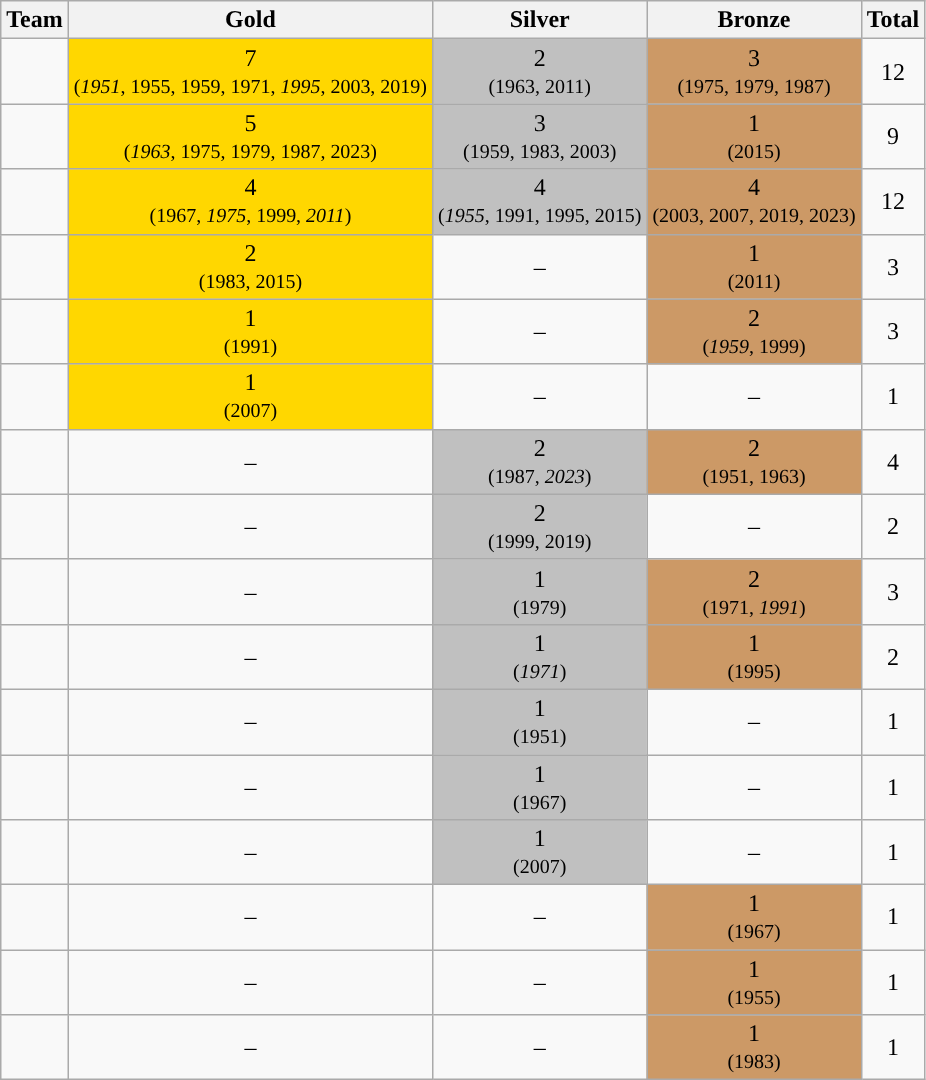<table class="wikitable" style="text-align: center;">
<tr>
<th>Team</th>
<th>Gold</th>
<th>Silver</th>
<th>Bronze</th>
<th>Total</th>
</tr>
<tr>
<td align=left><strong></strong></td>
<td style="background:gold">7<br><small>(<em>1951</em>, 1955, 1959, 1971, <em>1995</em>, 2003, 2019)</small></td>
<td style="background:silver">2<br><small>(1963, 2011)</small></td>
<td style="background:#c96">3<br><small>(1975, 1979, 1987)</small></td>
<td>12</td>
</tr>
<tr>
<td align=left><strong></strong></td>
<td style="background:gold">5<br><small>(<em>1963</em>, 1975, 1979, 1987, 2023)</small></td>
<td style="background:silver">3<br><small>(1959, 1983, 2003)</small></td>
<td style="background:#c96">1<br><small>(2015)</small></td>
<td>9</td>
</tr>
<tr>
<td align=left><strong></strong></td>
<td style="background:gold">4<br><small>(1967, <em>1975</em>, 1999, <em>2011</em>)</small></td>
<td style="background:silver">4<br><small>(<em>1955</em>, 1991, 1995, 2015)</small></td>
<td style="background:#c96">4<br><small>(2003, 2007, 2019, 2023)</small></td>
<td>12</td>
</tr>
<tr>
<td align=left><strong></strong></td>
<td style="background:gold">2<br><small>(1983, 2015)</small></td>
<td>–</td>
<td style="background:#c96">1<br><small>(2011)</small></td>
<td>3</td>
</tr>
<tr>
<td align=left><strong></strong></td>
<td style="background:gold">1<br><small>(1991)</small></td>
<td>–</td>
<td style="background:#c96">2<br><small>(<em>1959</em>, 1999)</small></td>
<td>3</td>
</tr>
<tr {}>
<td align=left><strong></strong></td>
<td style="background:gold">1<br><small>(2007)</small></td>
<td>–</td>
<td>–</td>
<td>1</td>
</tr>
<tr>
<td align=left></td>
<td>–</td>
<td style="background:silver">2<br><small>(1987, <em>2023</em>)</small></td>
<td style="background:#c96">2<br><small>(1951, 1963)</small></td>
<td>4</td>
</tr>
<tr>
<td align=left></td>
<td>–</td>
<td style="background:silver">2<br><small>(1999, 2019)</small></td>
<td>–</td>
<td>2</td>
</tr>
<tr>
<td align=left></td>
<td>–</td>
<td style="background:silver">1<br><small>(1979)</small></td>
<td style="background:#c96">2<br><small>(1971, <em>1991</em>)</small></td>
<td>3</td>
</tr>
<tr>
<td align=left></td>
<td>–</td>
<td style="background:silver">1<br><small>(<em>1971</em>)</small></td>
<td style="background:#c96">1<br><small>(1995)</small></td>
<td>2</td>
</tr>
<tr>
<td align=left></td>
<td>–</td>
<td style="background:silver">1<br><small>(1951)</small></td>
<td>–</td>
<td>1</td>
</tr>
<tr>
<td align=left></td>
<td>–</td>
<td style="background:silver">1<br><small>(1967)</small></td>
<td>–</td>
<td>1</td>
</tr>
<tr>
<td align=left></td>
<td>–</td>
<td style="background:silver">1<br><small>(2007)</small></td>
<td>–</td>
<td>1</td>
</tr>
<tr>
<td align=left></td>
<td>–</td>
<td>–</td>
<td style="background:#c96">1<br><small>(1967)</small></td>
<td>1</td>
</tr>
<tr>
<td align=left></td>
<td>–</td>
<td>–</td>
<td style="background:#c96">1<br><small>(1955)</small></td>
<td>1</td>
</tr>
<tr>
<td align=left></td>
<td>–</td>
<td>–</td>
<td style="background:#c96">1<br><small>(1983)</small></td>
<td>1</td>
</tr>
</table>
